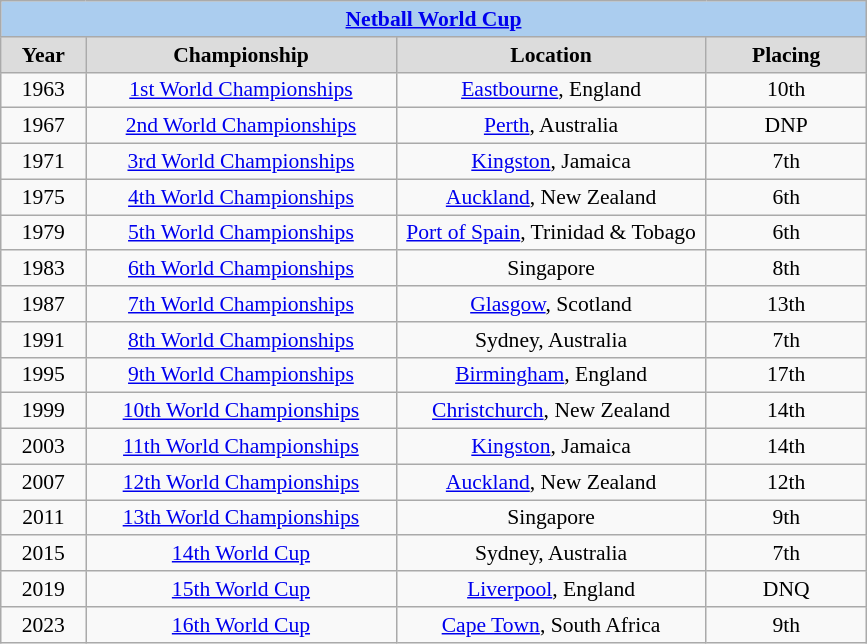<table class=wikitable style="text-align:center; font-size:90%">
<tr>
<th colspan=4 style=background:#ABCDEF><a href='#'>Netball World Cup</a></th>
</tr>
<tr>
<th width=50 style=background:gainsboro>Year</th>
<th width=200 style=background:gainsboro>Championship</th>
<th width=200 style=background:gainsboro>Location</th>
<th width=100 style=background:gainsboro>Placing</th>
</tr>
<tr>
<td>1963</td>
<td><a href='#'>1st World Championships</a></td>
<td><a href='#'>Eastbourne</a>, England</td>
<td>10th</td>
</tr>
<tr>
<td>1967</td>
<td><a href='#'>2nd World Championships</a></td>
<td><a href='#'>Perth</a>, Australia</td>
<td>DNP</td>
</tr>
<tr>
<td>1971</td>
<td><a href='#'>3rd World Championships</a></td>
<td><a href='#'>Kingston</a>, Jamaica</td>
<td>7th</td>
</tr>
<tr>
<td>1975</td>
<td><a href='#'>4th World Championships</a></td>
<td><a href='#'>Auckland</a>, New Zealand</td>
<td>6th</td>
</tr>
<tr>
<td>1979</td>
<td><a href='#'>5th World Championships</a></td>
<td><a href='#'>Port of Spain</a>, Trinidad & Tobago</td>
<td>6th</td>
</tr>
<tr>
<td>1983</td>
<td><a href='#'>6th World Championships</a></td>
<td>Singapore</td>
<td>8th</td>
</tr>
<tr>
<td>1987</td>
<td><a href='#'>7th World Championships</a></td>
<td><a href='#'>Glasgow</a>, Scotland</td>
<td>13th</td>
</tr>
<tr>
<td>1991</td>
<td><a href='#'>8th World Championships</a></td>
<td>Sydney, Australia</td>
<td>7th</td>
</tr>
<tr>
<td>1995</td>
<td><a href='#'>9th World Championships</a></td>
<td><a href='#'>Birmingham</a>, England</td>
<td>17th</td>
</tr>
<tr>
<td>1999</td>
<td><a href='#'>10th World Championships</a></td>
<td><a href='#'>Christchurch</a>, New Zealand</td>
<td>14th</td>
</tr>
<tr>
<td>2003</td>
<td><a href='#'>11th World Championships</a></td>
<td><a href='#'>Kingston</a>, Jamaica</td>
<td>14th</td>
</tr>
<tr>
<td>2007</td>
<td><a href='#'>12th World Championships</a></td>
<td><a href='#'>Auckland</a>, New Zealand</td>
<td>12th</td>
</tr>
<tr>
<td>2011</td>
<td><a href='#'>13th World Championships</a></td>
<td>Singapore</td>
<td>9th</td>
</tr>
<tr>
<td>2015</td>
<td><a href='#'>14th World Cup</a></td>
<td>Sydney, Australia</td>
<td>7th</td>
</tr>
<tr>
<td>2019</td>
<td><a href='#'>15th World Cup</a></td>
<td><a href='#'>Liverpool</a>, England</td>
<td>DNQ</td>
</tr>
<tr>
<td>2023</td>
<td><a href='#'>16th World Cup</a></td>
<td><a href='#'>Cape Town</a>, South Africa</td>
<td>9th</td>
</tr>
</table>
